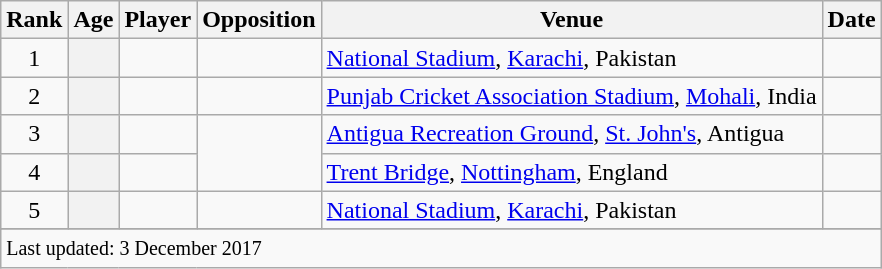<table class="wikitable sortable">
<tr>
<th scope=col>Rank</th>
<th scope=col>Age</th>
<th scope=col>Player</th>
<th scope=col>Opposition</th>
<th scope=col>Venue</th>
<th scope=col>Date</th>
</tr>
<tr>
<td align=center>1</td>
<th scope=row style=text-align:center;></th>
<td></td>
<td></td>
<td><a href='#'>National Stadium</a>, <a href='#'>Karachi</a>, Pakistan</td>
<td></td>
</tr>
<tr>
<td align=center>2</td>
<th scope=row style=text-align:center;></th>
<td></td>
<td></td>
<td><a href='#'>Punjab Cricket Association Stadium</a>, <a href='#'>Mohali</a>, India</td>
<td></td>
</tr>
<tr>
<td align=center>3</td>
<th scope=row style=text-align:center;></th>
<td></td>
<td rowspan=2></td>
<td><a href='#'>Antigua Recreation Ground</a>, <a href='#'>St. John's</a>, Antigua</td>
<td></td>
</tr>
<tr>
<td align=center>4</td>
<th scope=row style=text-align:center;></th>
<td></td>
<td><a href='#'>Trent Bridge</a>, <a href='#'>Nottingham</a>, England</td>
<td></td>
</tr>
<tr>
<td align=center>5</td>
<th scope=row style=text-align:center;></th>
<td></td>
<td></td>
<td><a href='#'>National Stadium</a>, <a href='#'>Karachi</a>, Pakistan</td>
<td></td>
</tr>
<tr>
</tr>
<tr class=sortbottom>
<td colspan=7><small>Last updated: 3 December 2017</small></td>
</tr>
</table>
